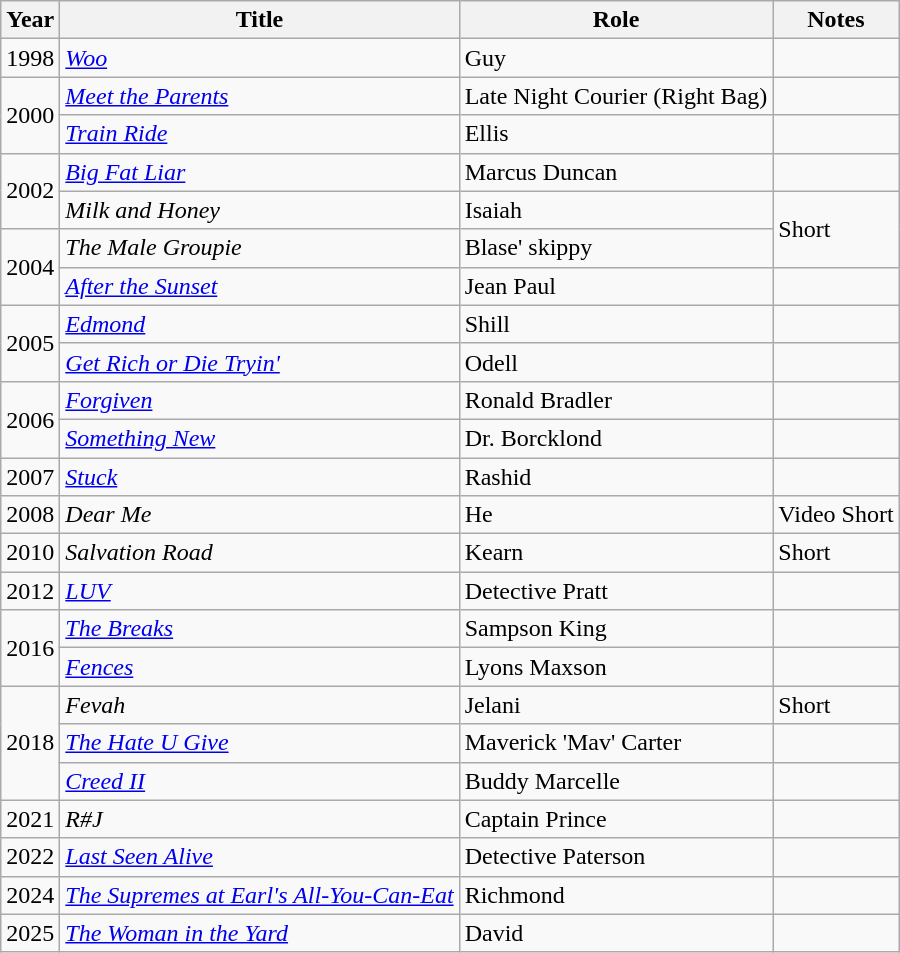<table class="wikitable sortable">
<tr>
<th>Year</th>
<th>Title</th>
<th>Role</th>
<th>Notes</th>
</tr>
<tr>
<td>1998</td>
<td><em><a href='#'>Woo</a></em></td>
<td>Guy</td>
<td></td>
</tr>
<tr>
<td rowspan=2>2000</td>
<td><em><a href='#'>Meet the Parents</a></em></td>
<td>Late Night Courier (Right Bag)</td>
<td></td>
</tr>
<tr>
<td><em><a href='#'>Train Ride</a></em></td>
<td>Ellis</td>
<td></td>
</tr>
<tr>
<td rowspan=2>2002</td>
<td><em><a href='#'>Big Fat Liar</a></em></td>
<td>Marcus Duncan</td>
<td></td>
</tr>
<tr>
<td><em>Milk and Honey</em></td>
<td>Isaiah</td>
<td rowspan=2>Short</td>
</tr>
<tr>
<td rowspan=2>2004</td>
<td><em>The Male Groupie</em></td>
<td>Blase' skippy</td>
</tr>
<tr>
<td><em><a href='#'>After the Sunset</a></em></td>
<td>Jean Paul</td>
<td></td>
</tr>
<tr>
<td rowspan=2>2005</td>
<td><em><a href='#'>Edmond</a></em></td>
<td>Shill</td>
<td></td>
</tr>
<tr>
<td><em><a href='#'>Get Rich or Die Tryin'</a></em></td>
<td>Odell</td>
<td></td>
</tr>
<tr>
<td rowspan=2>2006</td>
<td><em><a href='#'>Forgiven</a></em></td>
<td>Ronald Bradler</td>
<td></td>
</tr>
<tr>
<td><em><a href='#'>Something New</a></em></td>
<td>Dr. Borcklond</td>
<td></td>
</tr>
<tr>
<td>2007</td>
<td><em><a href='#'>Stuck</a></em></td>
<td>Rashid</td>
<td></td>
</tr>
<tr>
<td>2008</td>
<td><em>Dear Me</em></td>
<td>He</td>
<td>Video Short</td>
</tr>
<tr>
<td>2010</td>
<td><em>Salvation Road</em></td>
<td>Kearn</td>
<td>Short</td>
</tr>
<tr>
<td>2012</td>
<td><em><a href='#'>LUV</a></em></td>
<td>Detective Pratt</td>
<td></td>
</tr>
<tr>
<td rowspan=2>2016</td>
<td><em><a href='#'>The Breaks</a></em></td>
<td>Sampson King</td>
<td></td>
</tr>
<tr>
<td><em><a href='#'>Fences</a></em></td>
<td>Lyons Maxson</td>
<td></td>
</tr>
<tr>
<td rowspan=3>2018</td>
<td><em>Fevah</em></td>
<td>Jelani</td>
<td>Short</td>
</tr>
<tr>
<td><em><a href='#'>The Hate U Give</a></em></td>
<td>Maverick 'Mav' Carter</td>
<td></td>
</tr>
<tr>
<td><em><a href='#'>Creed II</a></em></td>
<td>Buddy Marcelle</td>
<td></td>
</tr>
<tr>
<td>2021</td>
<td><em>R#J</em></td>
<td>Captain Prince</td>
<td></td>
</tr>
<tr>
<td>2022</td>
<td><em><a href='#'>Last Seen Alive</a></em></td>
<td>Detective Paterson</td>
<td></td>
</tr>
<tr>
<td>2024</td>
<td><em><a href='#'>The Supremes at Earl's All-You-Can-Eat</a></em></td>
<td>Richmond</td>
<td></td>
</tr>
<tr>
<td>2025</td>
<td><em><a href='#'>The Woman in the Yard</a></em></td>
<td>David</td>
<td></td>
</tr>
</table>
